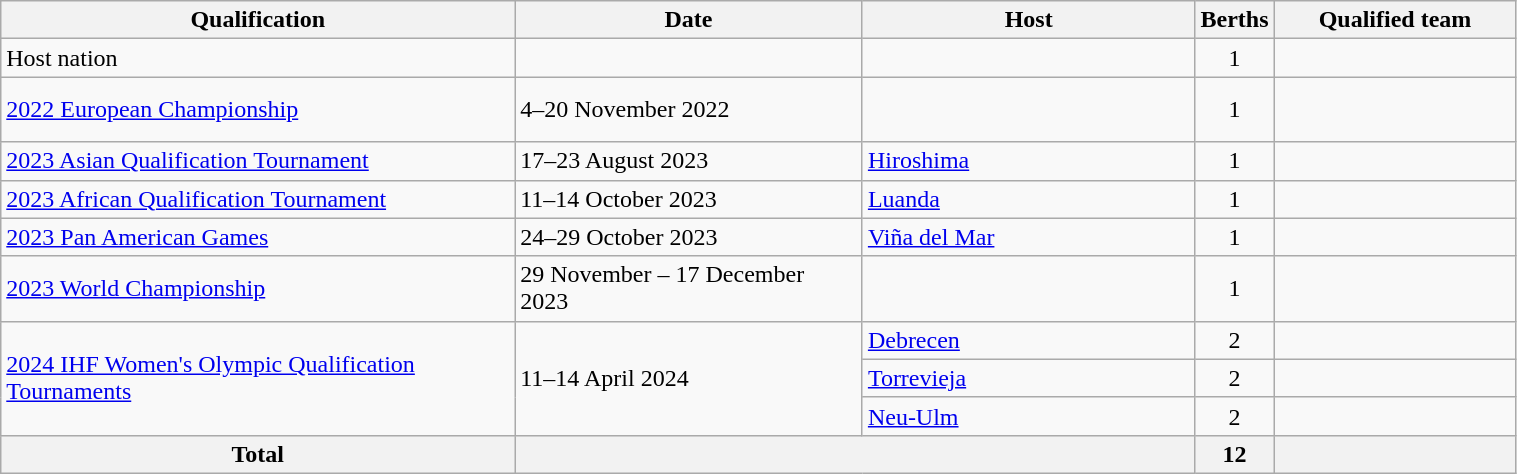<table class="wikitable" style="width: 80%;">
<tr>
<th style="width: 34%;">Qualification</th>
<th style="width: 23%;">Date</th>
<th style="width: 22%;">Host</th>
<th style="width: 5%;">Berths</th>
<th style="width: 26%;">Qualified team</th>
</tr>
<tr>
<td>Host nation</td>
<td></td>
<td></td>
<td style="text-align: center;">1</td>
<td></td>
</tr>
<tr>
<td><a href='#'>2022 European Championship</a></td>
<td>4–20 November 2022</td>
<td><br><br></td>
<td style="text-align: center;">1</td>
<td></td>
</tr>
<tr>
<td><a href='#'>2023 Asian Qualification Tournament</a></td>
<td>17–23 August 2023</td>
<td> <a href='#'>Hiroshima</a></td>
<td style="text-align: center;">1</td>
<td></td>
</tr>
<tr>
<td><a href='#'>2023 African Qualification Tournament</a></td>
<td>11–14 October 2023</td>
<td> <a href='#'>Luanda</a></td>
<td style="text-align: center;">1</td>
<td></td>
</tr>
<tr>
<td><a href='#'>2023 Pan American Games</a></td>
<td>24–29 October 2023</td>
<td> <a href='#'>Viña del Mar</a></td>
<td style="text-align: center;">1</td>
<td></td>
</tr>
<tr>
<td><a href='#'>2023 World Championship</a></td>
<td>29 November – 17 December 2023</td>
<td><br><br></td>
<td style="text-align: center;">1</td>
<td></td>
</tr>
<tr>
<td rowspan="3"><a href='#'>2024 IHF Women's Olympic Qualification Tournaments</a></td>
<td rowspan="3">11–14 April 2024</td>
<td> <a href='#'>Debrecen</a></td>
<td style="text-align: center;">2</td>
<td><br></td>
</tr>
<tr>
<td> <a href='#'>Torrevieja</a></td>
<td style="text-align: center">2</td>
<td><br></td>
</tr>
<tr>
<td> <a href='#'>Neu-Ulm</a></td>
<td style="text-align: center;">2</td>
<td><br></td>
</tr>
<tr>
<th>Total</th>
<th colspan="2"></th>
<th>12</th>
<th></th>
</tr>
</table>
